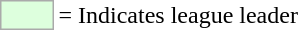<table>
<tr>
<td style="background:#DDFFDD; border:1px solid #aaa; width:2em;"></td>
<td>= Indicates league leader</td>
</tr>
</table>
